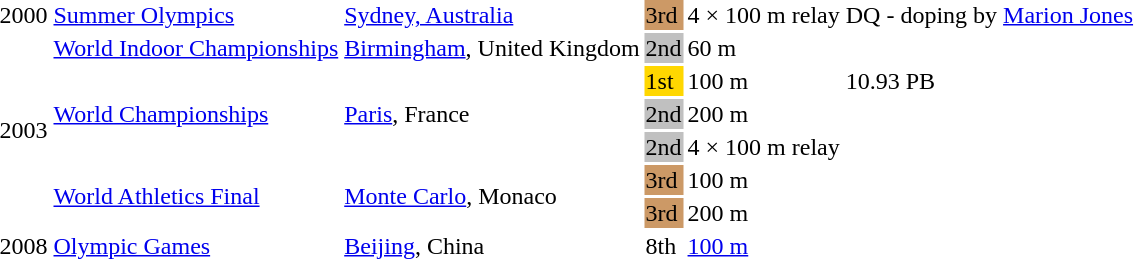<table>
<tr>
<td>2000</td>
<td><a href='#'>Summer Olympics</a></td>
<td><a href='#'>Sydney, Australia</a></td>
<td bgcolor="CC9966">3rd</td>
<td>4 × 100 m relay</td>
<td>DQ - doping by <a href='#'>Marion Jones</a></td>
</tr>
<tr>
<td rowspan=6>2003</td>
<td><a href='#'>World Indoor Championships</a></td>
<td><a href='#'>Birmingham</a>, United Kingdom</td>
<td bgcolor="silver">2nd</td>
<td>60 m</td>
<td></td>
</tr>
<tr>
<td rowspan=3><a href='#'>World Championships</a></td>
<td rowspan=3><a href='#'>Paris</a>, France</td>
<td bgcolor="gold">1st</td>
<td>100 m</td>
<td>10.93 PB</td>
</tr>
<tr>
<td bgcolor="silver">2nd</td>
<td>200 m</td>
<td></td>
</tr>
<tr>
<td bgcolor="silver">2nd</td>
<td>4 × 100 m relay</td>
<td></td>
</tr>
<tr>
<td rowspan=2><a href='#'>World Athletics Final</a></td>
<td rowspan=2><a href='#'>Monte Carlo</a>, Monaco</td>
<td bgcolor="CC9966">3rd</td>
<td>100 m</td>
<td></td>
</tr>
<tr>
<td bgcolor="CC9966">3rd</td>
<td>200 m</td>
<td></td>
</tr>
<tr>
<td>2008</td>
<td><a href='#'>Olympic Games</a></td>
<td><a href='#'>Beijing</a>, China</td>
<td>8th</td>
<td><a href='#'>100 m</a></td>
</tr>
</table>
